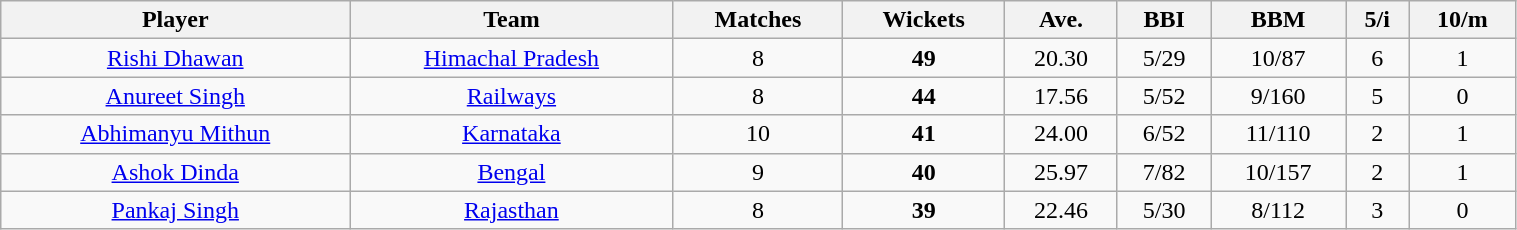<table class="wikitable sortable" style="width:80%;">
<tr style="text-align:center;">
<th class="unsortable">Player</th>
<th class="unsortable">Team</th>
<th class="unsortable">Matches</th>
<th>Wickets</th>
<th>Ave.</th>
<th class="unsortable">BBI</th>
<th class="unsortable">BBM</th>
<th>5/i</th>
<th>10/m</th>
</tr>
<tr style="text-align:center;">
<td><a href='#'>Rishi Dhawan</a></td>
<td><a href='#'>Himachal Pradesh</a></td>
<td>8</td>
<td><strong>49</strong></td>
<td>20.30</td>
<td>5/29</td>
<td>10/87</td>
<td>6</td>
<td>1</td>
</tr>
<tr style="text-align:center;">
<td><a href='#'>Anureet Singh</a></td>
<td><a href='#'>Railways</a></td>
<td>8</td>
<td><strong>44</strong></td>
<td>17.56</td>
<td>5/52</td>
<td>9/160</td>
<td>5</td>
<td>0</td>
</tr>
<tr style="text-align:center;">
<td><a href='#'>Abhimanyu Mithun</a></td>
<td><a href='#'>Karnataka</a></td>
<td>10</td>
<td><strong>41</strong></td>
<td>24.00</td>
<td>6/52</td>
<td>11/110</td>
<td>2</td>
<td>1</td>
</tr>
<tr style="text-align:center;">
<td><a href='#'>Ashok Dinda</a></td>
<td><a href='#'>Bengal</a></td>
<td>9</td>
<td><strong>40</strong></td>
<td>25.97</td>
<td>7/82</td>
<td>10/157</td>
<td>2</td>
<td>1</td>
</tr>
<tr style="text-align:center;">
<td><a href='#'>Pankaj Singh</a></td>
<td><a href='#'>Rajasthan</a></td>
<td>8</td>
<td><strong>39</strong></td>
<td>22.46</td>
<td>5/30</td>
<td>8/112</td>
<td>3</td>
<td>0</td>
</tr>
</table>
